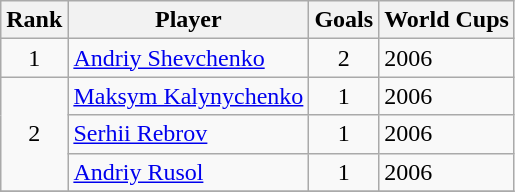<table class="wikitable" style="text-align: left;">
<tr>
<th>Rank</th>
<th>Player</th>
<th>Goals</th>
<th>World Cups</th>
</tr>
<tr>
<td align=center>1</td>
<td><a href='#'>Andriy Shevchenko</a></td>
<td align=center>2</td>
<td>2006</td>
</tr>
<tr>
<td rowspan=3 align=center>2</td>
<td><a href='#'>Maksym Kalynychenko</a></td>
<td align=center>1</td>
<td>2006</td>
</tr>
<tr>
<td><a href='#'>Serhii Rebrov</a></td>
<td align=center>1</td>
<td>2006</td>
</tr>
<tr>
<td><a href='#'>Andriy Rusol</a></td>
<td align=center>1</td>
<td>2006</td>
</tr>
<tr>
</tr>
</table>
